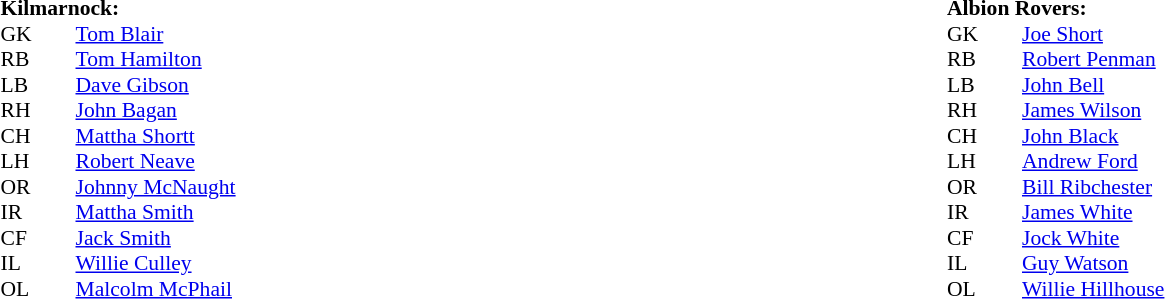<table width="100%">
<tr>
<td valign="top" width="50%"><br><table style="font-size: 90%" cellspacing="0" cellpadding="0">
<tr>
<td colspan="4"><strong>Kilmarnock:</strong></td>
</tr>
<tr>
<th width="25"></th>
<th width="25"></th>
</tr>
<tr>
<td>GK</td>
<td></td>
<td><a href='#'>Tom Blair</a></td>
</tr>
<tr>
<td>RB</td>
<td></td>
<td><a href='#'>Tom Hamilton</a></td>
</tr>
<tr>
<td>LB</td>
<td></td>
<td><a href='#'>Dave Gibson</a></td>
</tr>
<tr>
<td>RH</td>
<td></td>
<td><a href='#'>John Bagan</a></td>
</tr>
<tr>
<td>CH</td>
<td></td>
<td><a href='#'>Mattha Shortt</a></td>
</tr>
<tr>
<td>LH</td>
<td></td>
<td><a href='#'>Robert Neave</a></td>
</tr>
<tr>
<td>OR</td>
<td></td>
<td><a href='#'>Johnny McNaught</a></td>
</tr>
<tr>
<td>IR</td>
<td></td>
<td><a href='#'>Mattha Smith</a></td>
</tr>
<tr>
<td>CF</td>
<td></td>
<td><a href='#'>Jack Smith</a></td>
</tr>
<tr>
<td>IL</td>
<td></td>
<td><a href='#'>Willie Culley</a></td>
</tr>
<tr>
<td>OL</td>
<td></td>
<td><a href='#'>Malcolm McPhail</a></td>
</tr>
</table>
</td>
<td valign="top" width="50%"><br><table style="font-size: 90%" cellspacing="0" cellpadding="0">
<tr>
<td colspan="4"><strong>Albion Rovers:</strong></td>
</tr>
<tr>
<th width="25"></th>
<th width="25"></th>
</tr>
<tr>
<td>GK</td>
<td></td>
<td><a href='#'>Joe Short</a></td>
</tr>
<tr>
<td>RB</td>
<td></td>
<td><a href='#'>Robert Penman</a></td>
</tr>
<tr>
<td>LB</td>
<td></td>
<td><a href='#'>John Bell</a></td>
</tr>
<tr>
<td>RH</td>
<td></td>
<td><a href='#'>James Wilson</a></td>
</tr>
<tr>
<td>CH</td>
<td></td>
<td><a href='#'>John Black</a></td>
</tr>
<tr>
<td>LH</td>
<td></td>
<td><a href='#'>Andrew Ford</a></td>
</tr>
<tr>
<td>OR</td>
<td></td>
<td><a href='#'>Bill Ribchester</a></td>
</tr>
<tr>
<td>IR</td>
<td></td>
<td><a href='#'>James White</a></td>
</tr>
<tr>
<td>CF</td>
<td></td>
<td><a href='#'>Jock White</a></td>
</tr>
<tr>
<td>IL</td>
<td></td>
<td><a href='#'>Guy Watson</a></td>
</tr>
<tr>
<td>OL</td>
<td></td>
<td><a href='#'>Willie Hillhouse</a></td>
</tr>
</table>
</td>
</tr>
</table>
